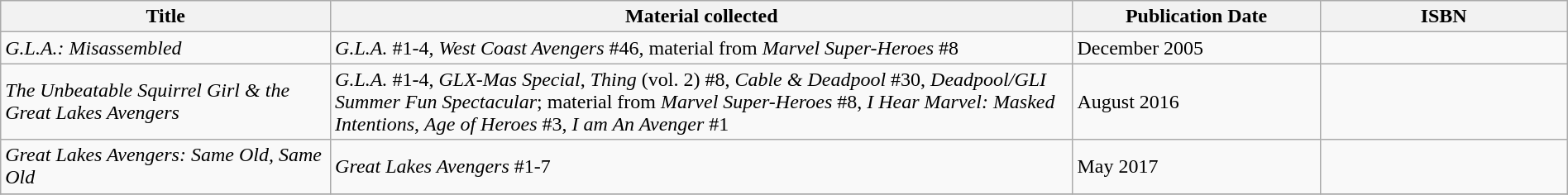<table class="wikitable" width="100%">
<tr>
<th width=20%>Title</th>
<th width=45%>Material collected</th>
<th width=15%>Publication Date</th>
<th width=15%>ISBN</th>
</tr>
<tr>
<td><em>G.L.A.: Misassembled</em></td>
<td><em>G.L.A.</em> #1-4, <em>West Coast Avengers</em> #46, material from <em>Marvel Super-Heroes</em> #8</td>
<td>December 2005</td>
<td></td>
</tr>
<tr>
<td><em>The Unbeatable Squirrel Girl & the Great Lakes Avengers</em></td>
<td><em>G.L.A.</em> #1-4, <em>GLX-Mas Special</em>, <em>Thing</em> (vol. 2) #8, <em>Cable & Deadpool</em> #30, <em>Deadpool/GLI Summer Fun Spectacular</em>; material from <em>Marvel Super-Heroes</em> #8, <em>I Hear Marvel: Masked Intentions</em>, <em>Age of Heroes</em> #3, <em>I am An Avenger</em> #1</td>
<td>August 2016</td>
<td></td>
</tr>
<tr>
<td><em>Great Lakes Avengers: Same Old, Same Old</em></td>
<td><em>Great Lakes Avengers</em> #1-7</td>
<td>May 2017</td>
<td></td>
</tr>
<tr>
</tr>
</table>
